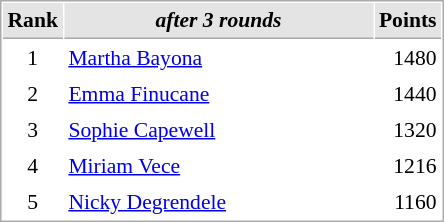<table cellspacing="1" cellpadding="3" style="border:1px solid #aaa; font-size:90%;">
<tr style="background:#e4e4e4;">
<th style="border-bottom:1px solid #aaa; width:10px;">Rank</th>
<th style="border-bottom:1px solid #aaa; width:200px; white-space:nowrap;"><em>after 3 rounds</em></th>
<th style="border-bottom:1px solid #aaa; width:20px;">Points</th>
</tr>
<tr>
<td align=center>1</td>
<td> <a href='#'>Martha Bayona</a></td>
<td align=right>1480</td>
</tr>
<tr>
<td align=center>2</td>
<td> <a href='#'>Emma Finucane</a></td>
<td align=right>1440</td>
</tr>
<tr>
<td align=center>3</td>
<td> <a href='#'>Sophie Capewell</a></td>
<td align=right>1320</td>
</tr>
<tr>
<td align=center>4</td>
<td> <a href='#'>Miriam Vece</a></td>
<td align=right>1216</td>
</tr>
<tr>
<td align=center>5</td>
<td> <a href='#'>Nicky Degrendele</a></td>
<td align=right>1160</td>
</tr>
</table>
